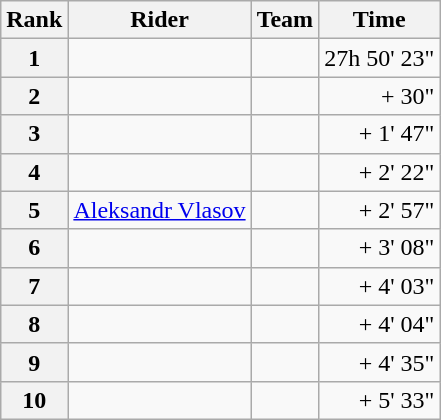<table class="wikitable" margin-bottom:0;">
<tr>
<th scope="col">Rank</th>
<th scope="col">Rider</th>
<th scope="col">Team</th>
<th scope="col">Time</th>
</tr>
<tr>
<th scope="row">1</th>
<td> </td>
<td></td>
<td align="right">27h 50' 23"</td>
</tr>
<tr>
<th scope="row">2</th>
<td> </td>
<td></td>
<td align="right">+ 30"</td>
</tr>
<tr>
<th scope="row">3</th>
<td> </td>
<td></td>
<td align="right">+ 1' 47"</td>
</tr>
<tr>
<th scope="row">4</th>
<td></td>
<td></td>
<td align="right">+ 2' 22"</td>
</tr>
<tr>
<th scope="row">5</th>
<td> <a href='#'>Aleksandr Vlasov</a></td>
<td></td>
<td align="right">+ 2' 57"</td>
</tr>
<tr>
<th scope="row">6</th>
<td></td>
<td></td>
<td align="right">+ 3' 08"</td>
</tr>
<tr>
<th scope="row">7</th>
<td></td>
<td></td>
<td align="right">+ 4' 03"</td>
</tr>
<tr>
<th scope="row">8</th>
<td></td>
<td></td>
<td align="right">+ 4' 04"</td>
</tr>
<tr>
<th scope="row">9</th>
<td></td>
<td></td>
<td align="right">+ 4' 35"</td>
</tr>
<tr>
<th scope="row">10</th>
<td></td>
<td></td>
<td align="right">+ 5' 33"</td>
</tr>
</table>
